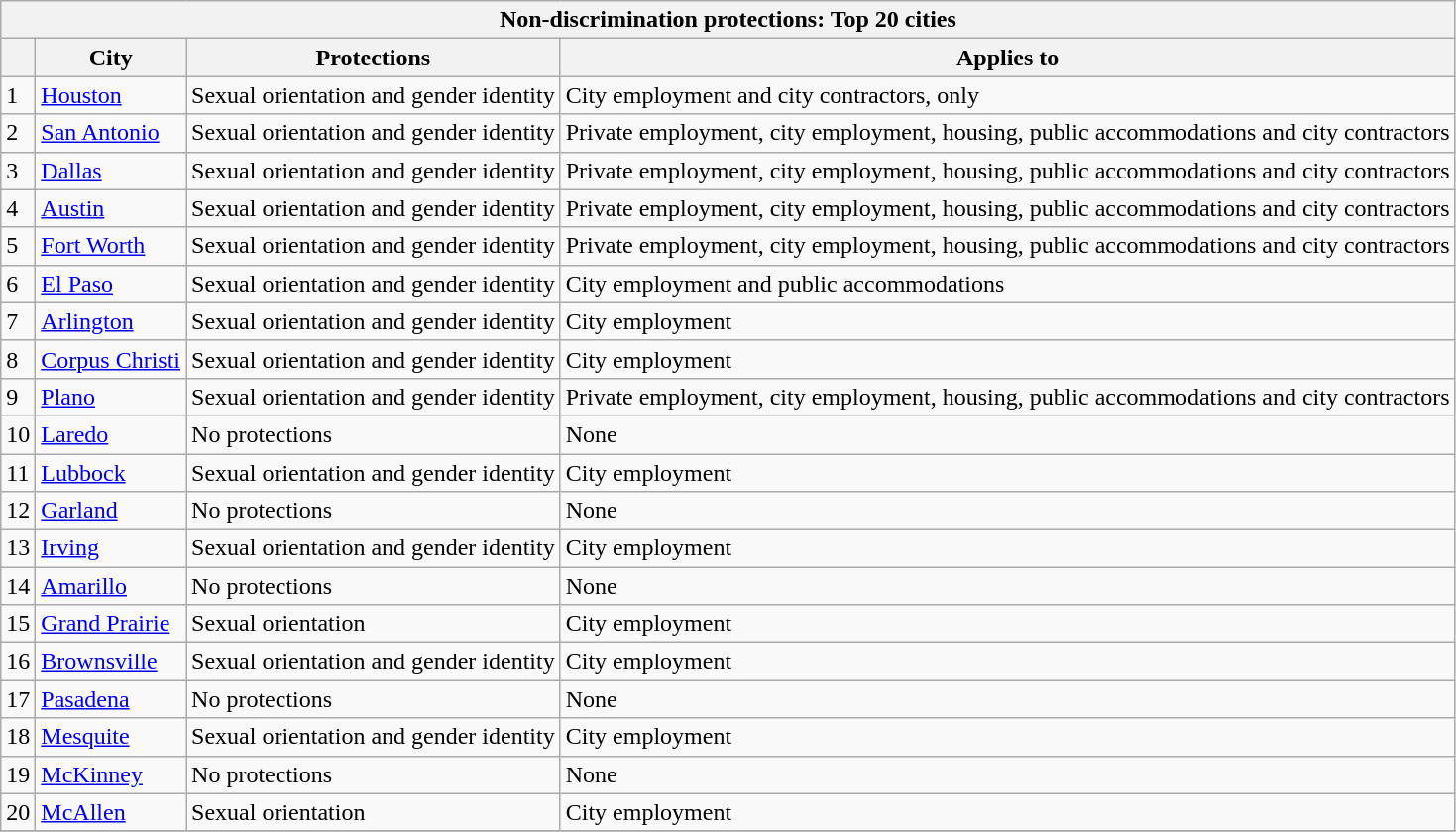<table class="wikitable mw-collapsible mw-collapsed">
<tr>
<th colspan=45>Non-discrimination protections: Top 20 cities</th>
</tr>
<tr>
<th></th>
<th>City</th>
<th>Protections</th>
<th>Applies to</th>
</tr>
<tr>
<td>1</td>
<td><a href='#'>Houston</a></td>
<td>Sexual orientation and gender identity</td>
<td>City employment and city contractors, only</td>
</tr>
<tr>
<td>2</td>
<td><a href='#'>San Antonio</a></td>
<td>Sexual orientation and gender identity</td>
<td>Private employment, city employment, housing, public accommodations and city contractors</td>
</tr>
<tr>
<td>3</td>
<td><a href='#'>Dallas</a></td>
<td>Sexual orientation and gender identity</td>
<td>Private employment, city employment, housing, public accommodations and city contractors</td>
</tr>
<tr>
<td>4</td>
<td><a href='#'>Austin</a></td>
<td>Sexual orientation and gender identity</td>
<td>Private employment, city employment, housing, public accommodations and city contractors</td>
</tr>
<tr>
<td>5</td>
<td><a href='#'>Fort Worth</a></td>
<td>Sexual orientation and gender identity</td>
<td>Private employment, city employment, housing, public accommodations and city contractors</td>
</tr>
<tr>
<td>6</td>
<td><a href='#'>El Paso</a></td>
<td>Sexual orientation and gender identity</td>
<td>City employment and public accommodations</td>
</tr>
<tr>
<td>7</td>
<td><a href='#'>Arlington</a></td>
<td>Sexual orientation and gender identity</td>
<td>City employment</td>
</tr>
<tr>
<td>8</td>
<td><a href='#'>Corpus Christi</a></td>
<td>Sexual orientation and gender identity</td>
<td>City employment</td>
</tr>
<tr>
<td>9</td>
<td><a href='#'>Plano</a></td>
<td>Sexual orientation and gender identity</td>
<td>Private employment, city employment, housing, public accommodations and city contractors</td>
</tr>
<tr>
<td>10</td>
<td><a href='#'>Laredo</a></td>
<td>No protections</td>
<td>None</td>
</tr>
<tr>
<td>11</td>
<td><a href='#'>Lubbock</a></td>
<td>Sexual orientation and gender identity</td>
<td>City employment</td>
</tr>
<tr>
<td>12</td>
<td><a href='#'>Garland</a></td>
<td>No protections</td>
<td>None</td>
</tr>
<tr>
<td>13</td>
<td><a href='#'>Irving</a></td>
<td>Sexual orientation and gender identity</td>
<td>City employment</td>
</tr>
<tr>
<td>14</td>
<td><a href='#'>Amarillo</a></td>
<td>No protections</td>
<td>None</td>
</tr>
<tr>
<td>15</td>
<td><a href='#'>Grand Prairie</a></td>
<td>Sexual orientation</td>
<td>City employment</td>
</tr>
<tr>
<td>16</td>
<td><a href='#'>Brownsville</a></td>
<td>Sexual orientation and gender identity</td>
<td>City employment</td>
</tr>
<tr>
<td>17</td>
<td><a href='#'>Pasadena</a></td>
<td>No protections</td>
<td>None</td>
</tr>
<tr>
<td>18</td>
<td><a href='#'>Mesquite</a></td>
<td>Sexual orientation and gender identity</td>
<td>City employment</td>
</tr>
<tr>
<td>19</td>
<td><a href='#'>McKinney</a></td>
<td>No protections</td>
<td>None</td>
</tr>
<tr>
<td>20</td>
<td><a href='#'>McAllen</a></td>
<td>Sexual orientation</td>
<td>City employment</td>
</tr>
<tr>
</tr>
</table>
